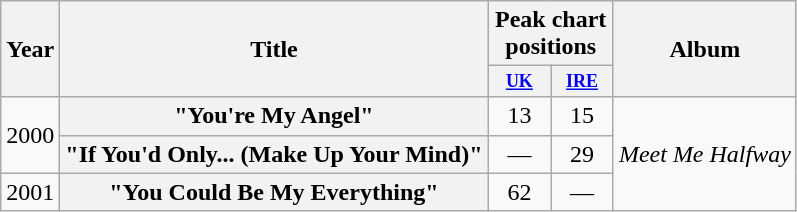<table class="wikitable plainrowheaders" style="text-align:center;">
<tr>
<th scope="col" rowspan="2">Year</th>
<th scope="col" rowspan="2">Title</th>
<th scope="col" colspan="2">Peak chart positions</th>
<th scope="col" rowspan="2">Album</th>
</tr>
<tr>
<th style="width:3em;font-size:75%"><a href='#'>UK</a><br></th>
<th style="width:3em;font-size:75%"><a href='#'>IRE</a><br></th>
</tr>
<tr>
<td rowspan="2">2000</td>
<th scope="row">"You're My Angel"</th>
<td>13</td>
<td>15</td>
<td rowspan="3"><em>Meet Me Halfway</em></td>
</tr>
<tr>
<th scope="row">"If You'd Only... (Make Up Your Mind)"</th>
<td>—</td>
<td>29</td>
</tr>
<tr>
<td>2001</td>
<th scope="row">"You Could Be My Everything"</th>
<td>62</td>
<td>—</td>
</tr>
</table>
